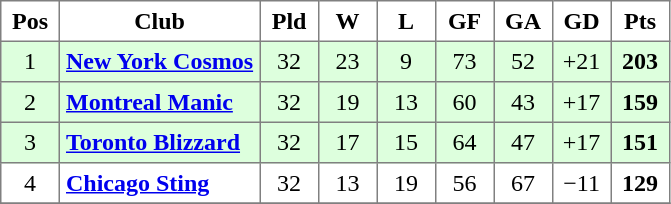<table class="toccolours" border="1" cellpadding="4" cellspacing="0" style="text-align:center; border-collapse: collapse; margin:0;">
<tr>
<th width=30>Pos</th>
<th>Club</th>
<th width=30>Pld</th>
<th width=30>W</th>
<th width=30>L</th>
<th width=30>GF</th>
<th width=30>GA</th>
<th width=30>GD</th>
<th width=30>Pts</th>
</tr>
<tr bgcolor="#ddffdd">
<td>1</td>
<td align=left><strong><a href='#'>New York Cosmos</a></strong></td>
<td>32</td>
<td>23</td>
<td>9</td>
<td>73</td>
<td>52</td>
<td>+21</td>
<td><strong>203</strong></td>
</tr>
<tr bgcolor="#ddffdd">
<td>2</td>
<td align=left><strong><a href='#'>Montreal Manic</a></strong></td>
<td>32</td>
<td>19</td>
<td>13</td>
<td>60</td>
<td>43</td>
<td>+17</td>
<td><strong>159</strong></td>
</tr>
<tr bgcolor="#ddffdd">
<td>3</td>
<td align=left><strong><a href='#'>Toronto Blizzard</a></strong></td>
<td>32</td>
<td>17</td>
<td>15</td>
<td>64</td>
<td>47</td>
<td>+17</td>
<td><strong>151</strong></td>
</tr>
<tr>
<td>4</td>
<td align=left><strong><a href='#'>Chicago Sting</a></strong></td>
<td>32</td>
<td>13</td>
<td>19</td>
<td>56</td>
<td>67</td>
<td>−11</td>
<td><strong>129</strong></td>
</tr>
<tr>
</tr>
</table>
